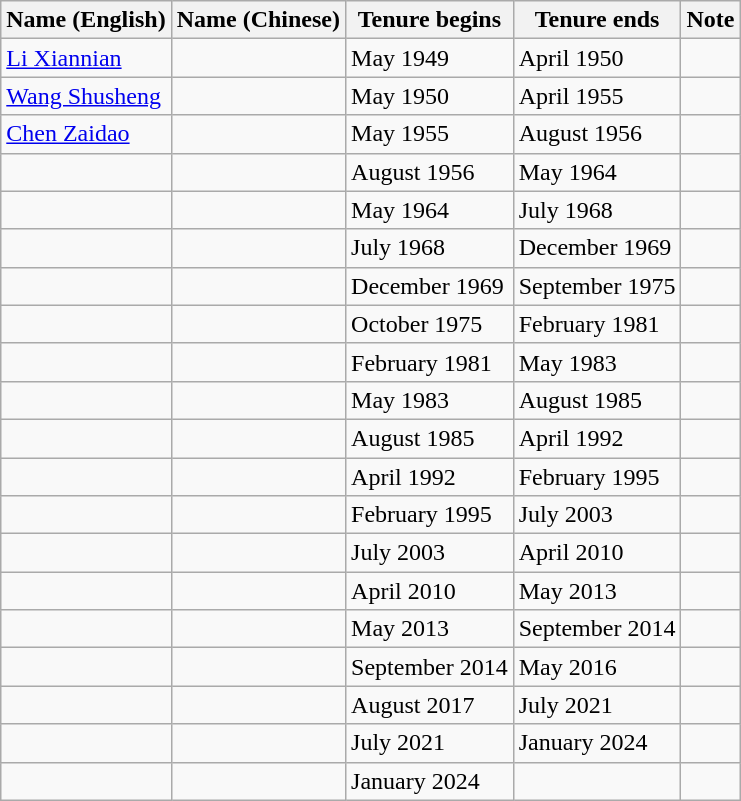<table class="wikitable">
<tr>
<th>Name (English)</th>
<th>Name (Chinese)</th>
<th>Tenure begins</th>
<th>Tenure ends</th>
<th>Note</th>
</tr>
<tr>
<td><a href='#'>Li Xiannian</a></td>
<td></td>
<td>May 1949</td>
<td>April 1950</td>
<td></td>
</tr>
<tr>
<td><a href='#'>Wang Shusheng</a></td>
<td></td>
<td>May 1950</td>
<td>April 1955</td>
<td></td>
</tr>
<tr>
<td><a href='#'>Chen Zaidao</a></td>
<td></td>
<td>May 1955</td>
<td>August 1956</td>
<td></td>
</tr>
<tr>
<td></td>
<td></td>
<td>August 1956</td>
<td>May 1964</td>
<td></td>
</tr>
<tr>
<td></td>
<td></td>
<td>May 1964</td>
<td>July 1968</td>
<td></td>
</tr>
<tr>
<td></td>
<td></td>
<td>July 1968</td>
<td>December 1969</td>
<td></td>
</tr>
<tr>
<td></td>
<td></td>
<td>December 1969</td>
<td>September 1975</td>
<td></td>
</tr>
<tr>
<td></td>
<td></td>
<td>October 1975</td>
<td>February 1981</td>
<td></td>
</tr>
<tr>
<td></td>
<td></td>
<td>February 1981</td>
<td>May 1983</td>
<td></td>
</tr>
<tr>
<td></td>
<td></td>
<td>May 1983</td>
<td>August 1985</td>
<td></td>
</tr>
<tr>
<td></td>
<td></td>
<td>August 1985</td>
<td>April 1992</td>
<td></td>
</tr>
<tr>
<td></td>
<td></td>
<td>April 1992</td>
<td>February 1995</td>
<td></td>
</tr>
<tr>
<td></td>
<td></td>
<td>February 1995</td>
<td>July 2003</td>
<td></td>
</tr>
<tr>
<td></td>
<td></td>
<td>July 2003</td>
<td>April 2010</td>
<td></td>
</tr>
<tr>
<td></td>
<td></td>
<td>April 2010</td>
<td>May 2013</td>
<td></td>
</tr>
<tr>
<td></td>
<td></td>
<td>May 2013</td>
<td>September 2014</td>
<td></td>
</tr>
<tr>
<td></td>
<td></td>
<td>September 2014</td>
<td>May 2016</td>
<td></td>
</tr>
<tr>
<td></td>
<td></td>
<td>August 2017</td>
<td>July 2021</td>
<td></td>
</tr>
<tr>
<td></td>
<td></td>
<td>July 2021</td>
<td>January 2024</td>
<td></td>
</tr>
<tr>
<td></td>
<td></td>
<td>January 2024</td>
<td></td>
<td></td>
</tr>
</table>
